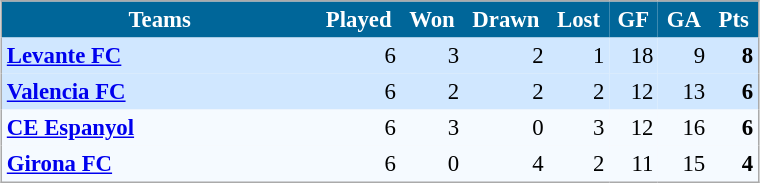<table align=center cellpadding="3" cellspacing="0" style="background: #f9f9f9; border: 1px #aaa solid; border-collapse: collapse; font-size: 95%;" width=40%>
<tr bgcolor=#006699 style="color:white;">
<th width=34%>Teams</th>
<th width=5%>Played</th>
<th width=5%>Won</th>
<th width=5%>Drawn</th>
<th width=5%>Lost</th>
<th width=5%>GF</th>
<th width=5%>GA</th>
<th width=5%>Pts</th>
</tr>
<tr align=right bgcolor=#D0E7FF>
<td align=left><strong><a href='#'>Levante FC</a></strong></td>
<td>6</td>
<td>3</td>
<td>2</td>
<td>1</td>
<td>18</td>
<td>9</td>
<td><strong>8</strong></td>
</tr>
<tr align=right bgcolor=#D0E7FF>
<td align=left><strong><a href='#'>Valencia FC</a></strong></td>
<td>6</td>
<td>2</td>
<td>2</td>
<td>2</td>
<td>12</td>
<td>13</td>
<td><strong>6</strong></td>
</tr>
<tr align=right bgcolor=#F5FAFF>
<td align=left><strong><a href='#'>CE Espanyol</a></strong></td>
<td>6</td>
<td>3</td>
<td>0</td>
<td>3</td>
<td>12</td>
<td>16</td>
<td><strong>6</strong></td>
</tr>
<tr align=right bgcolor=#F5FAFF>
<td align=left><strong><a href='#'>Girona FC</a></strong></td>
<td>6</td>
<td>0</td>
<td>4</td>
<td>2</td>
<td>11</td>
<td>15</td>
<td><strong>4</strong></td>
</tr>
</table>
